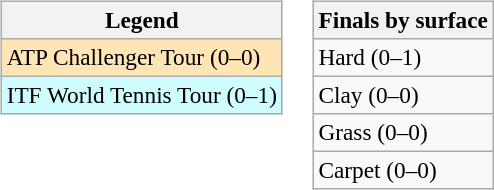<table>
<tr valign=top>
<td><br><table class=wikitable style=font-size:97%>
<tr>
<th>Legend</th>
</tr>
<tr bgcolor=moccasin>
<td>ATP Challenger Tour (0–0)</td>
</tr>
<tr bgcolor=cffcff>
<td>ITF World Tennis Tour (0–1)</td>
</tr>
</table>
</td>
<td><br><table class=wikitable style=font-size:97%>
<tr>
<th>Finals by surface</th>
</tr>
<tr>
<td>Hard (0–1)</td>
</tr>
<tr>
<td>Clay (0–0)</td>
</tr>
<tr>
<td>Grass (0–0)</td>
</tr>
<tr>
<td>Carpet (0–0)</td>
</tr>
</table>
</td>
</tr>
</table>
